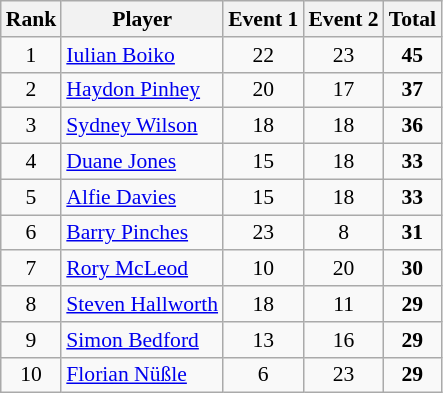<table class="wikitable sortable" style="text-align:center; font-size:90%">
<tr>
<th>Rank</th>
<th>Player</th>
<th>Event 1</th>
<th>Event 2</th>
<th>Total</th>
</tr>
<tr>
<td>1</td>
<td align=left> <a href='#'>Iulian Boiko</a></td>
<td>22</td>
<td>23</td>
<td><strong>45</strong></td>
</tr>
<tr>
<td>2</td>
<td align=left> <a href='#'>Haydon Pinhey</a></td>
<td>20</td>
<td>17</td>
<td><strong>37</strong></td>
</tr>
<tr>
<td>3</td>
<td align=left> <a href='#'>Sydney Wilson</a></td>
<td>18</td>
<td>18</td>
<td><strong>36</strong></td>
</tr>
<tr>
<td>4</td>
<td align=left> <a href='#'>Duane Jones</a></td>
<td>15</td>
<td>18</td>
<td><strong>33</strong></td>
</tr>
<tr>
<td>5</td>
<td align=left> <a href='#'>Alfie Davies</a></td>
<td>15</td>
<td>18</td>
<td><strong>33</strong></td>
</tr>
<tr>
<td>6</td>
<td align=left> <a href='#'>Barry Pinches</a></td>
<td>23</td>
<td>8</td>
<td><strong>31</strong></td>
</tr>
<tr>
<td>7</td>
<td align=left> <a href='#'>Rory McLeod</a></td>
<td>10</td>
<td>20</td>
<td><strong>30</strong></td>
</tr>
<tr>
<td>8</td>
<td align=left> <a href='#'>Steven Hallworth</a></td>
<td>18</td>
<td>11</td>
<td><strong>29</strong></td>
</tr>
<tr>
<td>9</td>
<td align=left> <a href='#'>Simon Bedford</a></td>
<td>13</td>
<td>16</td>
<td><strong>29</strong></td>
</tr>
<tr>
<td>10</td>
<td align=left> <a href='#'>Florian Nüßle</a></td>
<td>6</td>
<td>23</td>
<td><strong>29</strong></td>
</tr>
</table>
